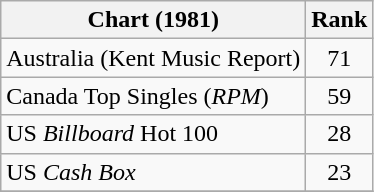<table class="wikitable sortable">
<tr>
<th align="left">Chart (1981)</th>
<th style="text-align:center;">Rank</th>
</tr>
<tr>
<td>Australia (Kent Music Report)</td>
<td style="text-align:center;">71</td>
</tr>
<tr>
<td>Canada Top Singles (<em>RPM</em>)</td>
<td style="text-align:center;">59</td>
</tr>
<tr>
<td>US <em>Billboard</em> Hot 100</td>
<td style="text-align:center;">28</td>
</tr>
<tr>
<td>US <em>Cash Box</em></td>
<td style="text-align:center;">23</td>
</tr>
<tr>
</tr>
</table>
